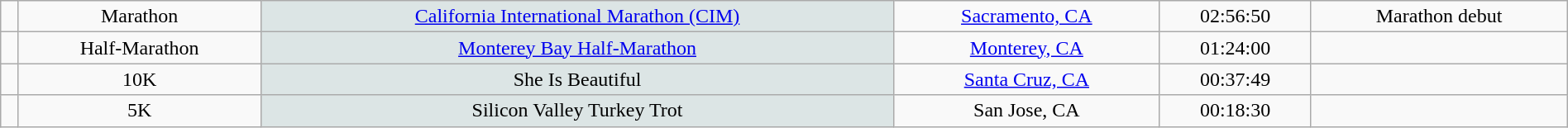<table class="wikitable sortable toptextcells" style="width:100%;text-align:center;">
<tr>
<td style="text-align:left"></td>
<td style="text-align:center">Marathon</td>
<td style="background-color:#DCE5E5;"><a href='#'>California International Marathon (CIM)</a></td>
<td> <a href='#'>Sacramento, CA</a></td>
<td>02:56:50</td>
<td>Marathon debut</td>
</tr>
<tr>
<td style="text-align:left"></td>
<td style="text-align:center">Half-Marathon</td>
<td style="background-color:#DCE5E5;"><a href='#'>Monterey Bay Half-Marathon</a></td>
<td> <a href='#'>Monterey, CA</a></td>
<td>01:24:00</td>
<td></td>
</tr>
<tr>
<td style="text-align:left"></td>
<td style="text-align:center">10K</td>
<td style="background-color:#DCE5E5;">She Is Beautiful</td>
<td> <a href='#'>Santa Cruz, CA</a></td>
<td>00:37:49</td>
<td></td>
</tr>
<tr>
<td style="text-align:left"></td>
<td style="text-align:center">5K</td>
<td style="background-color:#DCE5E5;">Silicon Valley Turkey Trot</td>
<td> San Jose, CA</td>
<td>00:18:30</td>
<td></td>
</tr>
</table>
